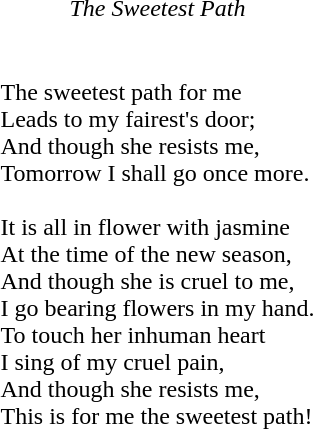<table>
<tr>
<td style="text-align:center"><em>The Sweetest Path</em></td>
</tr>
<tr>
<td><blockquote><br>The sweetest path for me<br>
Leads to my fairest's door;<br>
And though she resists me,<br>
Tomorrow I shall go once more.<br><br>It is all in flower with jasmine<br>
At the time of the new season,<br>
And though she is cruel to me,<br>
I go bearing flowers in my hand.<br>To touch her inhuman heart<br>
I sing of my cruel pain,<br>
And though she resists me,<br>
This is for me the sweetest path!<br>
</blockquote></td>
</tr>
</table>
